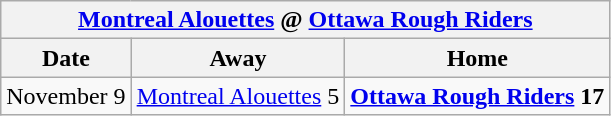<table class="wikitable">
<tr>
<th colspan="3"><a href='#'>Montreal Alouettes</a> @ <a href='#'>Ottawa Rough Riders</a></th>
</tr>
<tr>
<th>Date</th>
<th>Away</th>
<th>Home</th>
</tr>
<tr>
<td>November 9</td>
<td><a href='#'>Montreal Alouettes</a> 5</td>
<td><strong><a href='#'>Ottawa Rough Riders</a> 17</strong></td>
</tr>
</table>
